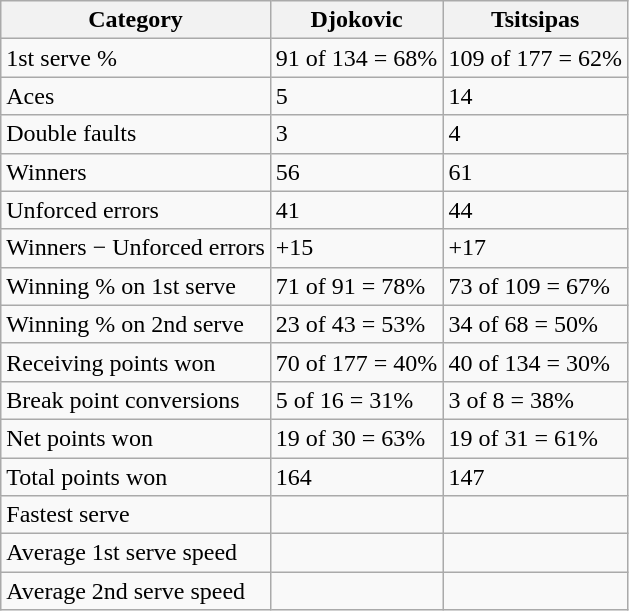<table class="wikitable">
<tr>
<th>Category</th>
<th>Djokovic</th>
<th>Tsitsipas</th>
</tr>
<tr>
<td>1st serve %</td>
<td>91 of 134 = 68%</td>
<td>109 of 177 = 62%</td>
</tr>
<tr>
<td>Aces</td>
<td>5</td>
<td>14</td>
</tr>
<tr>
<td>Double faults</td>
<td>3</td>
<td>4</td>
</tr>
<tr>
<td>Winners</td>
<td>56</td>
<td>61</td>
</tr>
<tr>
<td>Unforced errors</td>
<td>41</td>
<td>44</td>
</tr>
<tr>
<td>Winners − Unforced errors</td>
<td>+15</td>
<td>+17</td>
</tr>
<tr>
<td>Winning % on 1st serve</td>
<td>71 of 91 = 78%</td>
<td>73 of 109 = 67%</td>
</tr>
<tr>
<td>Winning % on 2nd serve</td>
<td>23 of 43 = 53%</td>
<td>34 of 68 = 50%</td>
</tr>
<tr>
<td>Receiving points won</td>
<td>70 of 177 = 40%</td>
<td>40 of 134 = 30%</td>
</tr>
<tr>
<td>Break point conversions</td>
<td>5 of 16 = 31%</td>
<td>3 of 8 = 38%</td>
</tr>
<tr>
<td>Net points won</td>
<td>19 of 30 = 63%</td>
<td>19 of 31 = 61%</td>
</tr>
<tr>
<td>Total points won</td>
<td>164</td>
<td>147</td>
</tr>
<tr>
<td>Fastest serve</td>
<td></td>
<td></td>
</tr>
<tr>
<td>Average 1st serve speed</td>
<td></td>
<td></td>
</tr>
<tr>
<td>Average 2nd serve speed</td>
<td></td>
<td></td>
</tr>
</table>
